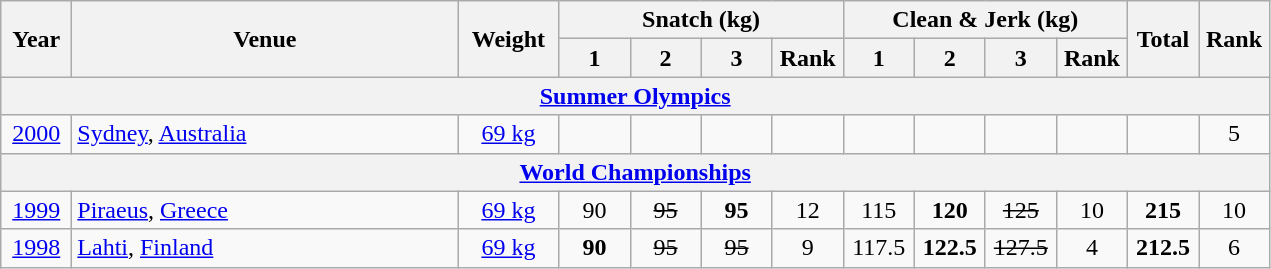<table class = "wikitable" style="text-align:center;">
<tr>
<th rowspan=2 width=40>Year</th>
<th rowspan=2 width=250>Venue</th>
<th rowspan=2 width=60>Weight</th>
<th colspan=4>Snatch (kg)</th>
<th colspan=4>Clean & Jerk (kg)</th>
<th rowspan=2 width=40>Total</th>
<th rowspan=2 width=40>Rank</th>
</tr>
<tr>
<th width=40>1</th>
<th width=40>2</th>
<th width=40>3</th>
<th width=40>Rank</th>
<th width=40>1</th>
<th width=40>2</th>
<th width=40>3</th>
<th width=40>Rank</th>
</tr>
<tr>
<th colspan=13><a href='#'>Summer Olympics</a></th>
</tr>
<tr>
<td><a href='#'>2000</a></td>
<td align=left> <a href='#'>Sydney</a>, <a href='#'>Australia</a></td>
<td><a href='#'>69 kg</a></td>
<td></td>
<td></td>
<td></td>
<td></td>
<td></td>
<td></td>
<td></td>
<td></td>
<td></td>
<td>5</td>
</tr>
<tr>
<th colspan=13><a href='#'>World Championships</a></th>
</tr>
<tr>
<td><a href='#'>1999</a></td>
<td align=left> <a href='#'>Piraeus</a>, <a href='#'>Greece</a></td>
<td><a href='#'>69 kg</a></td>
<td>90</td>
<td><s>95</s></td>
<td><strong>95</strong></td>
<td>12</td>
<td>115</td>
<td><strong>120</strong></td>
<td><s>125</s></td>
<td>10</td>
<td><strong>215</strong></td>
<td>10</td>
</tr>
<tr>
<td><a href='#'>1998</a></td>
<td align=left> <a href='#'>Lahti</a>, <a href='#'>Finland</a></td>
<td><a href='#'>69 kg</a></td>
<td><strong>90</strong></td>
<td><s>95</s></td>
<td><s>95</s></td>
<td>9</td>
<td>117.5</td>
<td><strong>122.5</strong></td>
<td><s>127.5</s></td>
<td>4</td>
<td><strong>212.5</strong></td>
<td>6</td>
</tr>
</table>
